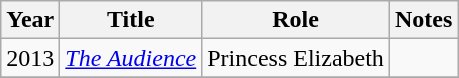<table class="wikitable sortable">
<tr>
<th>Year</th>
<th>Title</th>
<th>Role</th>
<th class="unsortable">Notes</th>
</tr>
<tr>
<td>2013</td>
<td><em><a href='#'>The Audience</a></em></td>
<td>Princess Elizabeth</td>
<td></td>
</tr>
<tr>
</tr>
</table>
